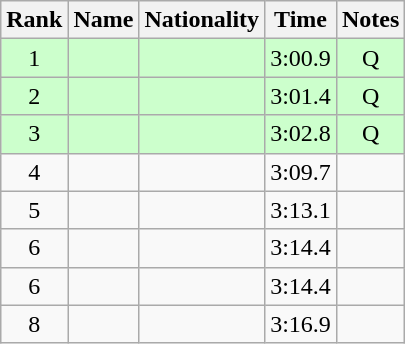<table class="wikitable sortable" style="text-align:center">
<tr>
<th>Rank</th>
<th>Name</th>
<th>Nationality</th>
<th>Time</th>
<th class="unsortable">Notes</th>
</tr>
<tr bgcolor="#ccffcc">
<td>1</td>
<td align="left"></td>
<td align="left"></td>
<td>3:00.9</td>
<td>Q</td>
</tr>
<tr bgcolor="#ccffcc">
<td>2</td>
<td align="left"></td>
<td align="left"></td>
<td>3:01.4</td>
<td>Q</td>
</tr>
<tr bgcolor="#ccffcc">
<td>3</td>
<td align="left"></td>
<td align="left"></td>
<td>3:02.8</td>
<td>Q</td>
</tr>
<tr>
<td>4</td>
<td align="left"></td>
<td align="left"></td>
<td>3:09.7</td>
<td></td>
</tr>
<tr>
<td>5</td>
<td align="left"></td>
<td align="left"></td>
<td>3:13.1</td>
<td></td>
</tr>
<tr>
<td>6</td>
<td align="left"></td>
<td align="left"></td>
<td>3:14.4</td>
<td></td>
</tr>
<tr>
<td>6</td>
<td align="left"></td>
<td align="left"></td>
<td>3:14.4</td>
<td></td>
</tr>
<tr>
<td>8</td>
<td align="left"></td>
<td align="left"></td>
<td>3:16.9</td>
<td></td>
</tr>
</table>
